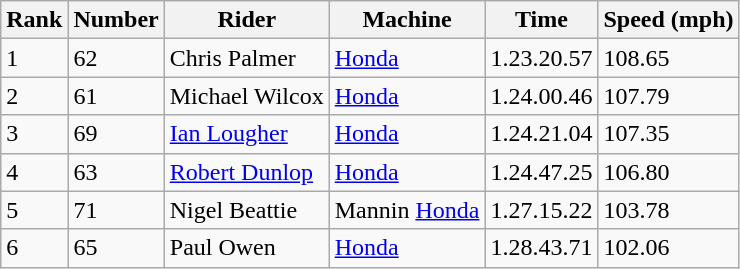<table class="wikitable">
<tr>
<th>Rank</th>
<th>Number</th>
<th>Rider</th>
<th>Machine</th>
<th>Time</th>
<th>Speed (mph)</th>
</tr>
<tr>
<td>1</td>
<td>62</td>
<td> Chris Palmer</td>
<td><a href='#'>Honda</a></td>
<td>1.23.20.57</td>
<td>108.65</td>
</tr>
<tr>
<td>2</td>
<td>61</td>
<td> Michael Wilcox</td>
<td><a href='#'>Honda</a></td>
<td>1.24.00.46</td>
<td>107.79</td>
</tr>
<tr>
<td>3</td>
<td>69</td>
<td> <a href='#'>Ian Lougher</a></td>
<td><a href='#'>Honda</a></td>
<td>1.24.21.04</td>
<td>107.35</td>
</tr>
<tr>
<td>4</td>
<td>63</td>
<td> <a href='#'>Robert Dunlop</a></td>
<td><a href='#'>Honda</a></td>
<td>1.24.47.25</td>
<td>106.80</td>
</tr>
<tr>
<td>5</td>
<td>71</td>
<td> Nigel Beattie</td>
<td>Mannin <a href='#'>Honda</a></td>
<td>1.27.15.22</td>
<td>103.78</td>
</tr>
<tr>
<td>6</td>
<td>65</td>
<td> Paul Owen</td>
<td><a href='#'>Honda</a></td>
<td>1.28.43.71</td>
<td>102.06</td>
</tr>
</table>
